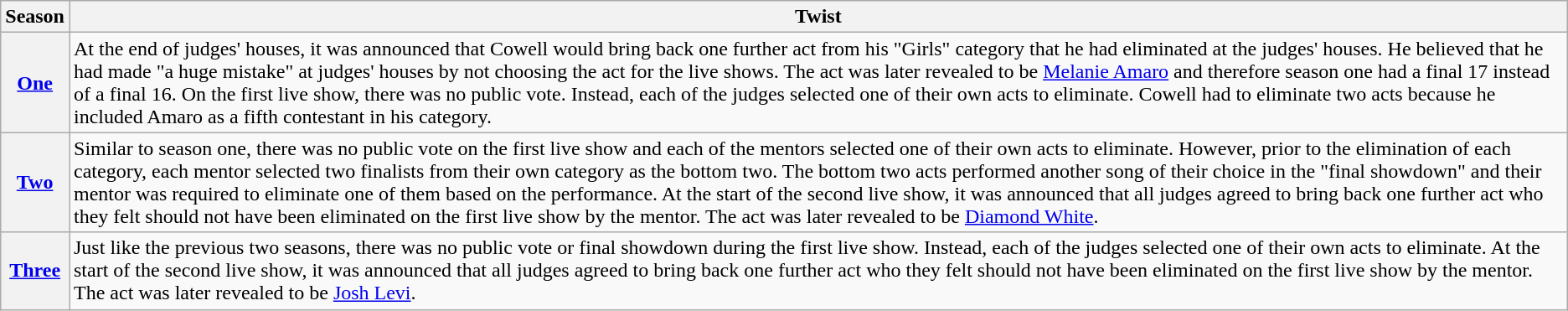<table class="wikitable">
<tr>
<th>Season</th>
<th>Twist</th>
</tr>
<tr>
<th><a href='#'>One</a></th>
<td>At the end of judges' houses, it was announced that Cowell would bring back one further act from his "Girls" category that he had eliminated at the judges' houses. He believed that he had made "a huge mistake" at judges' houses by not choosing the act for the live shows. The act was later revealed to be <a href='#'>Melanie Amaro</a> and therefore season one had a final 17 instead of a final 16. On the first live show, there was no public vote. Instead, each of the judges selected one of their own acts to eliminate. Cowell had to eliminate two acts because he included Amaro as a fifth contestant in his category.</td>
</tr>
<tr>
<th><a href='#'>Two</a></th>
<td>Similar to season one, there was no public vote on the first live show and each of the mentors selected one of their own acts to eliminate. However, prior to the elimination of each category, each mentor selected two finalists from their own category as the bottom two. The bottom two acts performed another song of their choice in the "final showdown" and their mentor was required to eliminate one of them based on the performance. At the start of the second live show, it was announced that all judges agreed to bring back one further act who they felt should not have been eliminated on the first live show by the mentor. The act was later revealed to be <a href='#'>Diamond White</a>.</td>
</tr>
<tr>
<th><a href='#'>Three</a></th>
<td>Just like the previous two seasons, there was no public vote or final showdown during the first live show. Instead, each of the judges selected one of their own acts to eliminate. At the start of the second live show, it was announced that all judges agreed to bring back one further act who they felt should not have been eliminated on the first live show by the mentor. The act was later revealed to be <a href='#'>Josh Levi</a>.</td>
</tr>
</table>
